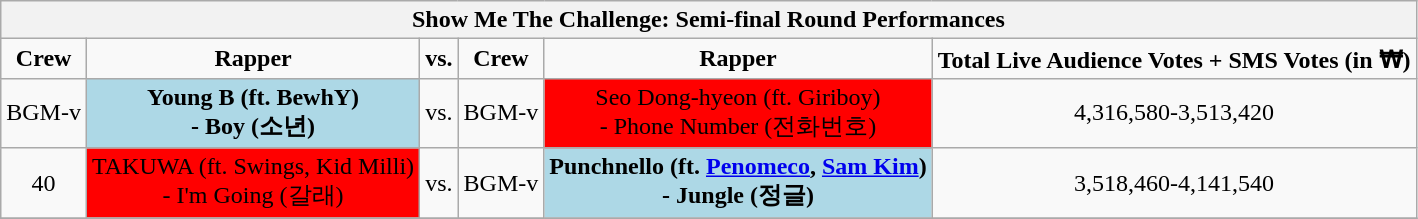<table class="wikitable" border="2" style="text-align:center">
<tr>
<th colspan="6">Show Me The Challenge: Semi-final Round Performances</th>
</tr>
<tr>
<td><strong>Crew</strong></td>
<td><strong>Rapper</strong></td>
<td><strong>vs.</strong></td>
<td><strong>Crew</strong></td>
<td><strong>Rapper</strong></td>
<td><strong>Total Live Audience Votes + SMS Votes (in ₩)</strong></td>
</tr>
<tr>
<td>BGM-v</td>
<td style="background:lightblue"><strong>Young B (ft. BewhY)<br>- Boy (소년)</strong></td>
<td>vs.</td>
<td>BGM-v</td>
<td style="background:red">Seo Dong-hyeon (ft. Giriboy)<br>- Phone Number (전화번호)</td>
<td>4,316,580-3,513,420</td>
</tr>
<tr>
<td>40</td>
<td style="background:red">TAKUWA (ft. Swings, Kid Milli)<br>- I'm Going (갈래)</td>
<td>vs.</td>
<td>BGM-v</td>
<td style="background:lightblue"><strong>Punchnello (ft. <a href='#'>Penomeco</a>, <a href='#'>Sam Kim</a>)<br>- Jungle (정글)</strong></td>
<td>3,518,460-4,141,540</td>
</tr>
<tr>
</tr>
</table>
